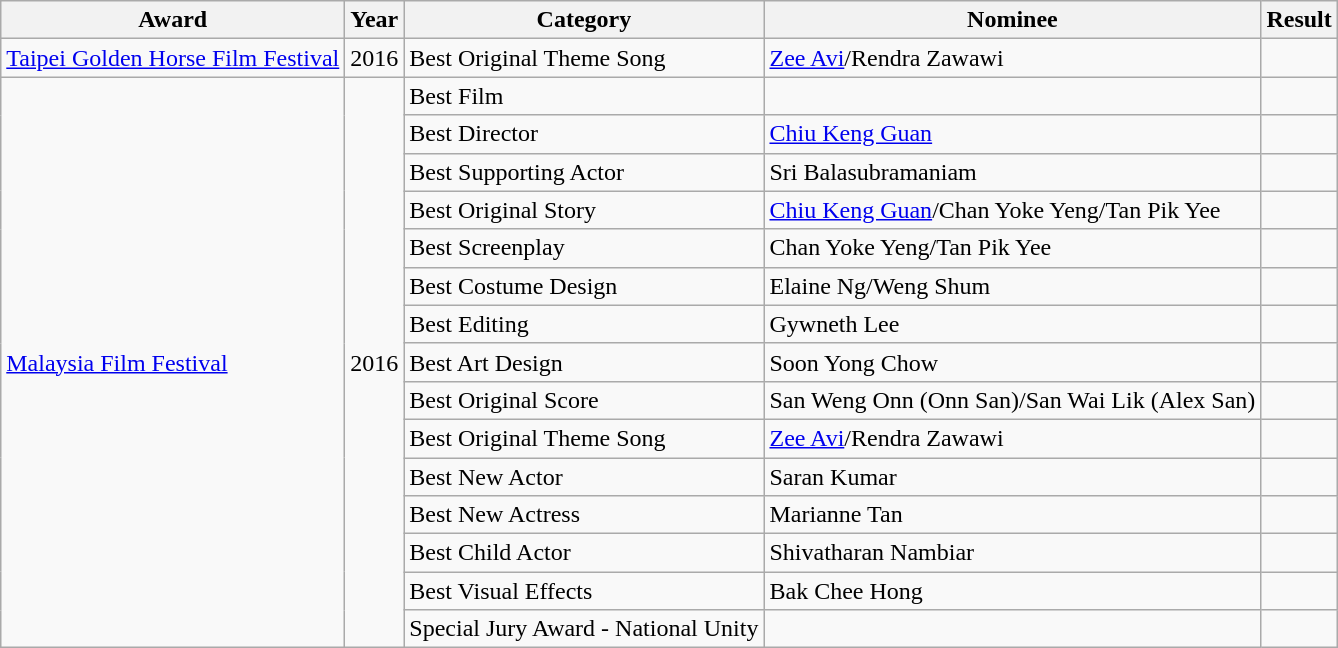<table class="wikitable">
<tr>
<th>Award</th>
<th>Year</th>
<th>Category</th>
<th>Nominee</th>
<th>Result</th>
</tr>
<tr>
<td><a href='#'>Taipei Golden Horse Film Festival</a></td>
<td>2016</td>
<td>Best Original Theme Song</td>
<td><a href='#'>Zee Avi</a>/Rendra Zawawi</td>
<td></td>
</tr>
<tr>
<td rowspan="15"><a href='#'>Malaysia Film Festival</a></td>
<td rowspan="15">2016 </td>
<td>Best Film</td>
<td></td>
<td></td>
</tr>
<tr>
<td>Best Director</td>
<td><a href='#'>Chiu Keng Guan</a></td>
<td></td>
</tr>
<tr>
<td>Best Supporting Actor</td>
<td>Sri Balasubramaniam</td>
<td></td>
</tr>
<tr>
<td>Best Original Story</td>
<td><a href='#'>Chiu Keng Guan</a>/Chan Yoke Yeng/Tan Pik Yee</td>
<td></td>
</tr>
<tr>
<td>Best Screenplay</td>
<td>Chan Yoke Yeng/Tan Pik Yee</td>
<td></td>
</tr>
<tr>
<td>Best Costume Design</td>
<td>Elaine Ng/Weng Shum</td>
<td></td>
</tr>
<tr>
<td>Best Editing</td>
<td>Gywneth Lee</td>
<td></td>
</tr>
<tr>
<td>Best Art Design</td>
<td>Soon Yong Chow</td>
<td></td>
</tr>
<tr>
<td>Best Original Score</td>
<td>San Weng Onn (Onn San)/San Wai Lik (Alex San)</td>
<td></td>
</tr>
<tr>
<td>Best Original Theme Song</td>
<td><a href='#'>Zee Avi</a>/Rendra Zawawi</td>
<td></td>
</tr>
<tr>
<td>Best New Actor</td>
<td>Saran Kumar</td>
<td></td>
</tr>
<tr>
<td>Best New Actress</td>
<td>Marianne Tan</td>
<td></td>
</tr>
<tr>
<td>Best Child Actor</td>
<td>Shivatharan Nambiar</td>
<td></td>
</tr>
<tr>
<td>Best Visual Effects</td>
<td>Bak Chee Hong</td>
<td></td>
</tr>
<tr>
<td>Special Jury Award - National Unity</td>
<td></td>
<td></td>
</tr>
</table>
